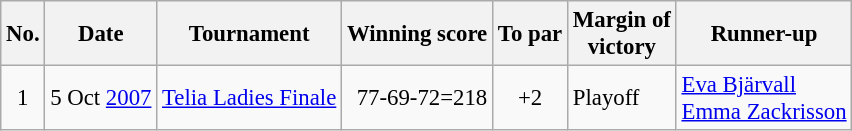<table class="wikitable " style="font-size:95%;">
<tr>
<th>No.</th>
<th>Date</th>
<th>Tournament</th>
<th>Winning score</th>
<th>To par</th>
<th>Margin of<br>victory</th>
<th>Runner-up</th>
</tr>
<tr>
<td align=center>1</td>
<td align=right>5 Oct <a href='#'>2007</a></td>
<td><a href='#'>Telia Ladies Finale</a></td>
<td align=right>77-69-72=218</td>
<td align=center>+2</td>
<td>Playoff</td>
<td> <a href='#'>Eva Bjärvall</a><br> <a href='#'>Emma Zackrisson</a></td>
</tr>
</table>
